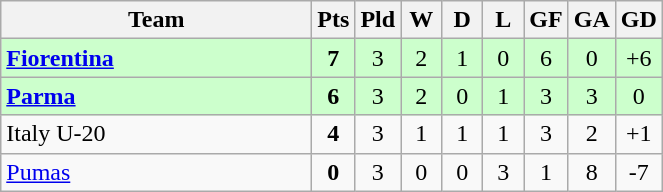<table class="wikitable" style="text-align:center;">
<tr>
<th width=200>Team</th>
<th width=20>Pts</th>
<th width=20>Pld</th>
<th width=20>W</th>
<th width=20>D</th>
<th width=20>L</th>
<th width=20>GF</th>
<th width=20>GA</th>
<th width=20>GD</th>
</tr>
<tr style="background:#ccffcc">
<td style="text-align:left"><strong> <a href='#'>Fiorentina</a></strong></td>
<td><strong>7</strong></td>
<td>3</td>
<td>2</td>
<td>1</td>
<td>0</td>
<td>6</td>
<td>0</td>
<td>+6</td>
</tr>
<tr style="background:#ccffcc">
<td style="text-align:left"><strong> <a href='#'>Parma</a></strong></td>
<td><strong>6</strong></td>
<td>3</td>
<td>2</td>
<td>0</td>
<td>1</td>
<td>3</td>
<td>3</td>
<td>0</td>
</tr>
<tr>
<td style="text-align:left"> Italy U-20</td>
<td><strong>4</strong></td>
<td>3</td>
<td>1</td>
<td>1</td>
<td>1</td>
<td>3</td>
<td>2</td>
<td>+1</td>
</tr>
<tr>
<td style="text-align:left"> <a href='#'>Pumas</a></td>
<td><strong>0</strong></td>
<td>3</td>
<td>0</td>
<td>0</td>
<td>3</td>
<td>1</td>
<td>8</td>
<td>-7</td>
</tr>
</table>
